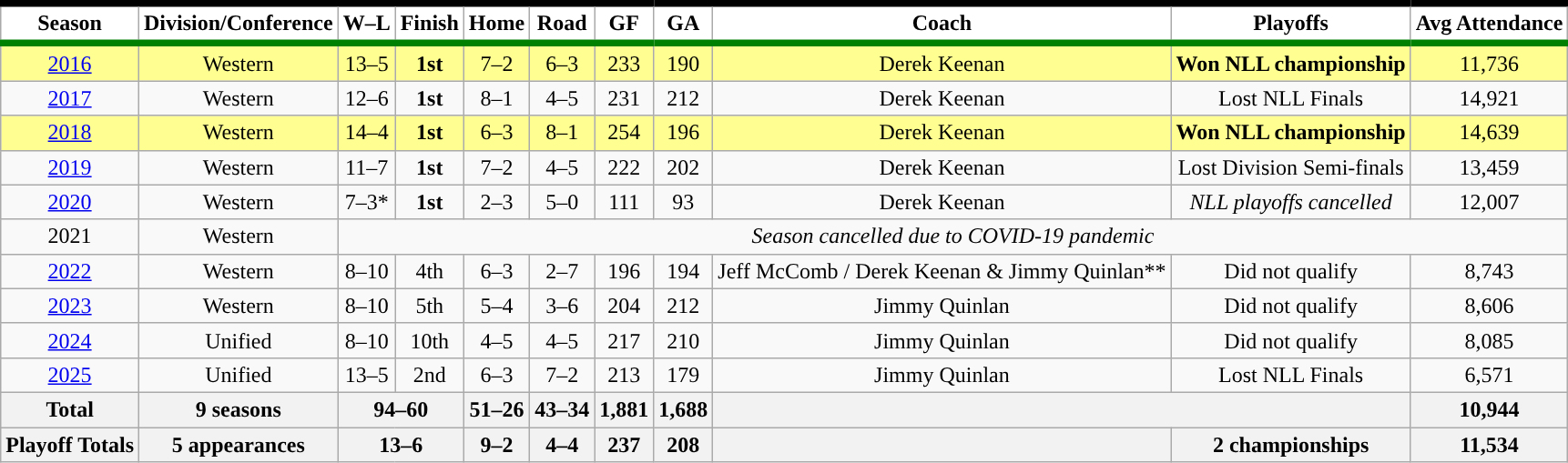<table class="wikitable" style="text-align:center">
<tr>
<th style="background:#FFFFFF;border-top:black 5px solid;border-bottom:green 5px solid;">Season</th>
<th style="background:#FFFFFF;border-top:black 5px solid;border-bottom:green 5px solid;">Division/Conference</th>
<th style="background:#FFFFFF;border-top:black 5px solid;border-bottom:green 5px solid;">W–L</th>
<th style="background:#FFFFFF;border-top:black 5px solid;border-bottom:green 5px solid;">Finish</th>
<th style="background:#FFFFFF;border-top:black 5px solid;border-bottom:green 5px solid;">Home</th>
<th style="background:#FFFFFF;border-top:black 5px solid;border-bottom:green 5px solid;">Road</th>
<th style="background:#FFFFFF;border-top:black 5px solid;border-bottom:green 5px solid;">GF</th>
<th style="background:#FFFFFF;border-top:black 5px solid;border-bottom:green 5px solid;">GA</th>
<th style="background:#FFFFFF;border-top:black 5px solid;border-bottom:green 5px solid;">Coach</th>
<th style="background:#FFFFFF;border-top:black 5px solid;border-bottom:green 5px solid;">Playoffs</th>
<th style="background:#FFFFFF;border-top:black 5px solid;border-bottom:green 5px solid;">Avg Attendance</th>
</tr>
<tr style="background:#FFFE91">
<td><a href='#'>2016</a></td>
<td>Western</td>
<td>13–5</td>
<td><strong>1st</strong></td>
<td>7–2</td>
<td>6–3</td>
<td>233</td>
<td>190</td>
<td>Derek Keenan</td>
<td><strong>Won NLL championship</strong></td>
<td>11,736</td>
</tr>
<tr>
<td><a href='#'>2017</a></td>
<td>Western</td>
<td>12–6</td>
<td><strong>1st</strong></td>
<td>8–1</td>
<td>4–5</td>
<td>231</td>
<td>212</td>
<td>Derek Keenan</td>
<td>Lost NLL Finals</td>
<td>14,921</td>
</tr>
<tr style="background:#FFFE91">
<td><a href='#'>2018</a></td>
<td>Western</td>
<td>14–4</td>
<td><strong>1st</strong></td>
<td>6–3</td>
<td>8–1</td>
<td>254</td>
<td>196</td>
<td>Derek Keenan</td>
<td><strong>Won NLL championship</strong></td>
<td>14,639</td>
</tr>
<tr>
<td><a href='#'>2019</a></td>
<td>Western</td>
<td>11–7</td>
<td><strong>1st</strong></td>
<td>7–2</td>
<td>4–5</td>
<td>222</td>
<td>202</td>
<td>Derek Keenan</td>
<td>Lost Division Semi-finals</td>
<td>13,459</td>
</tr>
<tr>
<td><a href='#'>2020</a></td>
<td>Western</td>
<td>7–3*</td>
<td><strong>1st</strong></td>
<td>2–3</td>
<td>5–0</td>
<td>111</td>
<td>93</td>
<td>Derek Keenan</td>
<td><em>NLL playoffs cancelled</em></td>
<td>12,007</td>
</tr>
<tr>
<td>2021</td>
<td>Western</td>
<td colspan="9"><em>Season cancelled due to COVID-19 pandemic</em></td>
</tr>
<tr>
<td><a href='#'>2022</a></td>
<td>Western</td>
<td>8–10</td>
<td>4th</td>
<td>6–3</td>
<td>2–7</td>
<td>196</td>
<td>194</td>
<td>Jeff McComb / Derek Keenan & Jimmy Quinlan**</td>
<td>Did not qualify</td>
<td>8,743</td>
</tr>
<tr>
<td><a href='#'>2023</a></td>
<td>Western</td>
<td>8–10</td>
<td>5th</td>
<td>5–4</td>
<td>3–6</td>
<td>204</td>
<td>212</td>
<td>Jimmy Quinlan</td>
<td>Did not qualify</td>
<td>8,606</td>
</tr>
<tr>
<td><a href='#'>2024</a></td>
<td>Unified</td>
<td>8–10</td>
<td>10th</td>
<td>4–5</td>
<td>4–5</td>
<td>217</td>
<td>210</td>
<td>Jimmy Quinlan</td>
<td>Did not qualify</td>
<td>8,085</td>
</tr>
<tr>
<td><a href='#'>2025</a></td>
<td>Unified</td>
<td>13–5</td>
<td>2nd</td>
<td>6–3</td>
<td>7–2</td>
<td>213</td>
<td>179</td>
<td>Jimmy Quinlan</td>
<td>Lost NLL Finals</td>
<td>6,571</td>
</tr>
<tr>
<th>Total</th>
<th>9 seasons</th>
<th colspan="2">94–60</th>
<th>51–26</th>
<th>43–34</th>
<th>1,881</th>
<th>1,688</th>
<th colspan="2"></th>
<th>10,944</th>
</tr>
<tr>
<th>Playoff Totals</th>
<th>5 appearances</th>
<th colspan="2">13–6</th>
<th>9–2</th>
<th>4–4</th>
<th>237</th>
<th>208</th>
<th></th>
<th>2 championships</th>
<th>11,534</th>
</tr>
</table>
